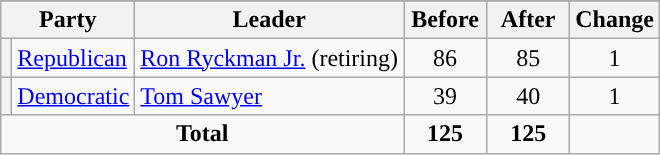<table class="wikitable" style="text-align:center;">
<tr>
</tr>
<tr>
<th colspan=2>Party</th>
<th>Leader</th>
<th style="width:3em">Before</th>
<th style="width:3em">After</th>
<th style="width:3em">Change</th>
</tr>
<tr>
<th style="background-color:"></th>
<td style="text-align:left;"><a href='#'>Republican</a></td>
<td style="text-align:left;"><a href='#'>Ron Ryckman Jr.</a> (retiring)</td>
<td>86</td>
<td>85</td>
<td>1</td>
</tr>
<tr>
<th style="background-color:"></th>
<td style="text-align:left;"><a href='#'>Democratic</a></td>
<td style="text-align:left;"><a href='#'>Tom Sawyer</a></td>
<td>39</td>
<td>40</td>
<td>1</td>
</tr>
<tr>
<td colspan=3><strong>Total</strong></td>
<td><strong>125</strong></td>
<td><strong>125</strong></td>
<td></td>
</tr>
</table>
